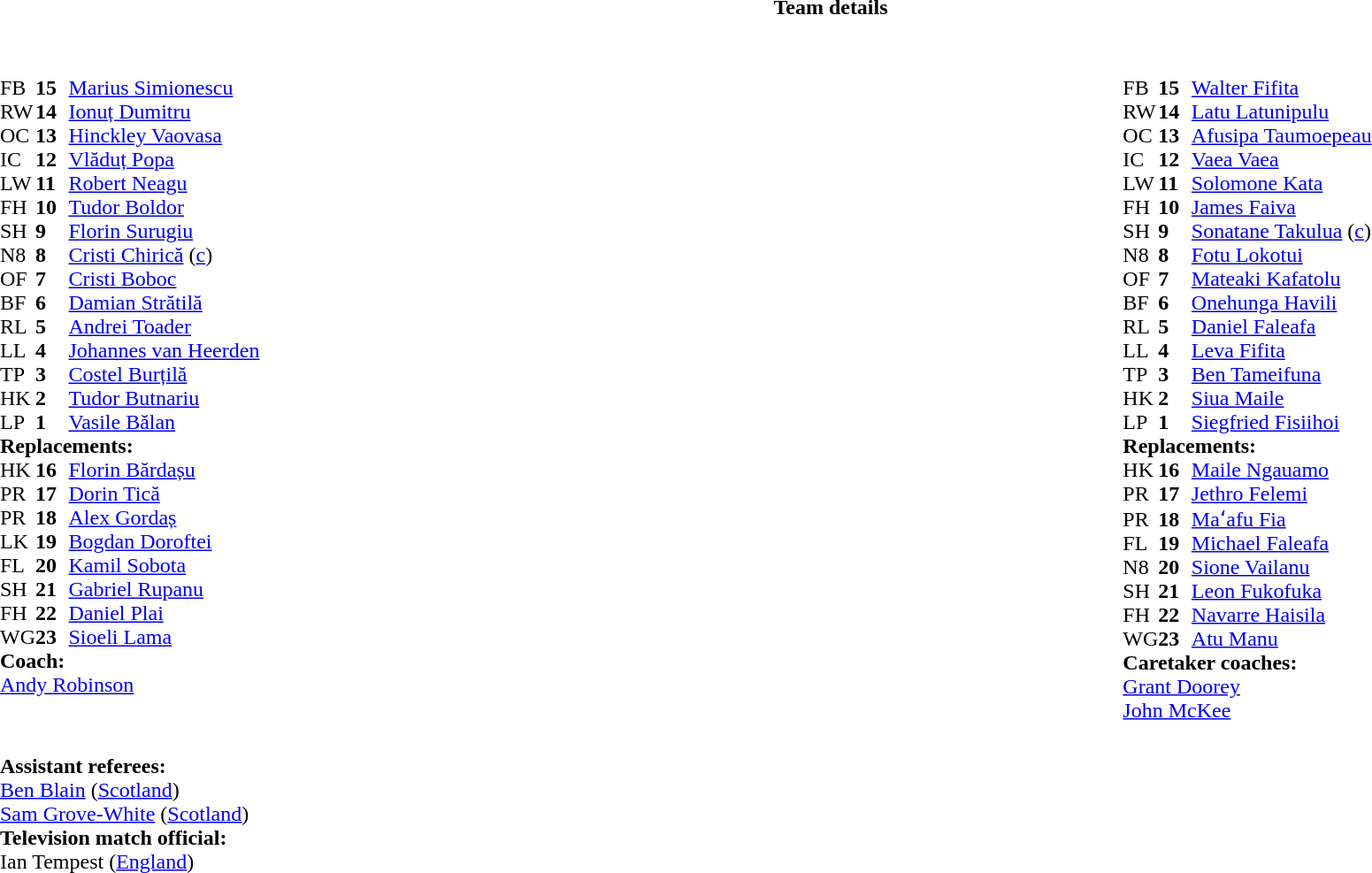<table border="0" style="width:100%;" class="collapsible collapsed">
<tr>
<th>Team details</th>
</tr>
<tr>
<td><br><table style="width:100%">
<tr>
<td style="vertical-align:top;width:50%"><br><table cellspacing="0" cellpadding="0">
<tr>
<th width="25"></th>
<th width="25"></th>
</tr>
<tr>
<td>FB</td>
<td><strong>15</strong></td>
<td><a href='#'>Marius Simionescu</a></td>
</tr>
<tr>
<td>RW</td>
<td><strong>14</strong></td>
<td><a href='#'>Ionuț Dumitru</a></td>
</tr>
<tr>
<td>OC</td>
<td><strong>13</strong></td>
<td><a href='#'>Hinckley Vaovasa</a></td>
</tr>
<tr>
<td>IC</td>
<td><strong>12</strong></td>
<td><a href='#'>Vlăduț Popa</a></td>
</tr>
<tr>
<td>LW</td>
<td><strong>11</strong></td>
<td><a href='#'>Robert Neagu</a></td>
<td></td>
<td></td>
</tr>
<tr>
<td>FH</td>
<td><strong>10</strong></td>
<td><a href='#'>Tudor Boldor</a></td>
<td></td>
<td></td>
</tr>
<tr>
<td>SH</td>
<td><strong>9</strong></td>
<td><a href='#'>Florin Surugiu</a></td>
</tr>
<tr>
<td>N8</td>
<td><strong>8</strong></td>
<td><a href='#'>Cristi Chirică</a> (<a href='#'>c</a>)</td>
</tr>
<tr>
<td>OF</td>
<td><strong>7</strong></td>
<td><a href='#'>Cristi Boboc</a></td>
</tr>
<tr>
<td>BF</td>
<td><strong>6</strong></td>
<td><a href='#'>Damian Strătilă</a></td>
<td></td>
<td></td>
</tr>
<tr>
<td>RL</td>
<td><strong>5</strong></td>
<td><a href='#'>Andrei Toader</a></td>
<td></td>
<td></td>
</tr>
<tr>
<td>LL</td>
<td><strong>4</strong></td>
<td><a href='#'>Johannes van Heerden</a></td>
<td></td>
</tr>
<tr>
<td>TP</td>
<td><strong>3</strong></td>
<td><a href='#'>Costel Burțilă</a></td>
<td></td>
<td></td>
</tr>
<tr>
<td>HK</td>
<td><strong>2</strong></td>
<td><a href='#'>Tudor Butnariu</a></td>
<td></td>
<td></td>
</tr>
<tr>
<td>LP</td>
<td><strong>1</strong></td>
<td><a href='#'>Vasile Bălan</a></td>
</tr>
<tr>
<td colspan="3"><strong>Replacements:</strong></td>
</tr>
<tr>
<td>HK</td>
<td><strong>16</strong></td>
<td><a href='#'>Florin Bărdașu</a></td>
<td></td>
<td></td>
</tr>
<tr>
<td>PR</td>
<td><strong>17</strong></td>
<td><a href='#'>Dorin Tică</a></td>
</tr>
<tr>
<td>PR</td>
<td><strong>18</strong></td>
<td><a href='#'>Alex Gordaș</a></td>
<td></td>
<td></td>
</tr>
<tr>
<td>LK</td>
<td><strong>19</strong></td>
<td><a href='#'>Bogdan Doroftei</a></td>
<td></td>
<td></td>
</tr>
<tr>
<td>FL</td>
<td><strong>20</strong></td>
<td><a href='#'>Kamil Sobota</a></td>
<td></td>
<td></td>
</tr>
<tr>
<td>SH</td>
<td><strong>21</strong></td>
<td><a href='#'>Gabriel Rupanu</a></td>
</tr>
<tr>
<td>FH</td>
<td><strong>22</strong></td>
<td><a href='#'>Daniel Plai</a></td>
<td></td>
<td></td>
</tr>
<tr>
<td>WG</td>
<td><strong>23</strong></td>
<td><a href='#'>Sioeli Lama</a></td>
<td></td>
<td></td>
</tr>
<tr>
<td colspan="3"><strong>Coach:</strong></td>
</tr>
<tr>
<td colspan="3"> <a href='#'>Andy Robinson</a></td>
</tr>
</table>
</td>
<td style="vertical-align:top;width:50%"><br><table cellspacing="0" cellpadding="0" style="margin:auto">
<tr>
<th width="25"></th>
<th width="25"></th>
</tr>
<tr>
<td>FB</td>
<td><strong>15</strong></td>
<td><a href='#'>Walter Fifita</a></td>
<td></td>
<td></td>
</tr>
<tr>
<td>RW</td>
<td><strong>14</strong></td>
<td><a href='#'>Latu Latunipulu</a></td>
</tr>
<tr>
<td>OC</td>
<td><strong>13</strong></td>
<td><a href='#'>Afusipa Taumoepeau</a></td>
</tr>
<tr>
<td>IC</td>
<td><strong>12</strong></td>
<td><a href='#'>Vaea Vaea</a></td>
</tr>
<tr>
<td>LW</td>
<td><strong>11</strong></td>
<td><a href='#'>Solomone Kata</a></td>
</tr>
<tr>
<td>FH</td>
<td><strong>10</strong></td>
<td><a href='#'>James Faiva</a></td>
</tr>
<tr>
<td>SH</td>
<td><strong>9</strong></td>
<td><a href='#'>Sonatane Takulua</a> (<a href='#'>c</a>)</td>
<td></td>
<td></td>
</tr>
<tr>
<td>N8</td>
<td><strong>8</strong></td>
<td><a href='#'>Fotu Lokotui</a></td>
<td></td>
<td></td>
</tr>
<tr>
<td>OF</td>
<td><strong>7</strong></td>
<td><a href='#'>Mateaki Kafatolu</a></td>
<td></td>
<td></td>
</tr>
<tr>
<td>BF</td>
<td><strong>6</strong></td>
<td><a href='#'>Onehunga Havili</a></td>
</tr>
<tr>
<td>RL</td>
<td><strong>5</strong></td>
<td><a href='#'>Daniel Faleafa</a></td>
</tr>
<tr>
<td>LL</td>
<td><strong>4</strong></td>
<td><a href='#'>Leva Fifita</a></td>
</tr>
<tr>
<td>TP</td>
<td><strong>3</strong></td>
<td><a href='#'>Ben Tameifuna</a></td>
<td></td>
<td></td>
</tr>
<tr>
<td>HK</td>
<td><strong>2</strong></td>
<td><a href='#'>Siua Maile</a></td>
<td></td>
<td></td>
</tr>
<tr>
<td>LP</td>
<td><strong>1</strong></td>
<td><a href='#'>Siegfried Fisiihoi</a></td>
<td></td>
<td></td>
</tr>
<tr>
<td colspan="3"><strong>Replacements:</strong></td>
</tr>
<tr>
<td>HK</td>
<td><strong>16</strong></td>
<td><a href='#'>Maile Ngauamo</a></td>
<td></td>
<td></td>
</tr>
<tr>
<td>PR</td>
<td><strong>17</strong></td>
<td><a href='#'>Jethro Felemi</a></td>
<td></td>
<td></td>
</tr>
<tr>
<td>PR</td>
<td><strong>18</strong></td>
<td><a href='#'>Maʻafu Fia</a></td>
<td></td>
<td></td>
</tr>
<tr>
<td>FL</td>
<td><strong>19</strong></td>
<td><a href='#'>Michael Faleafa</a></td>
<td></td>
<td></td>
</tr>
<tr>
<td>N8</td>
<td><strong>20</strong></td>
<td><a href='#'>Sione Vailanu</a></td>
<td></td>
<td></td>
</tr>
<tr>
<td>SH</td>
<td><strong>21</strong></td>
<td><a href='#'>Leon Fukofuka</a></td>
<td></td>
<td></td>
</tr>
<tr>
<td>FH</td>
<td><strong>22</strong></td>
<td><a href='#'>Navarre Haisila</a></td>
</tr>
<tr>
<td>WG</td>
<td><strong>23</strong></td>
<td><a href='#'>Atu Manu</a></td>
<td></td>
<td></td>
</tr>
<tr>
<td colspan="3"><strong>Caretaker coaches:</strong></td>
</tr>
<tr>
<td colspan="3"> <a href='#'>Grant Doorey</a><br> <a href='#'>John McKee</a></td>
</tr>
</table>
</td>
</tr>
</table>
<table style="width:100%">
<tr>
<td><br><strong>Assistant referees:</strong>
<br><a href='#'>Ben Blain</a> (<a href='#'>Scotland</a>)
<br><a href='#'>Sam Grove-White</a> (<a href='#'>Scotland</a>)
<br><strong>Television match official:</strong>
<br>Ian Tempest (<a href='#'>England</a>)</td>
</tr>
</table>
</td>
</tr>
</table>
